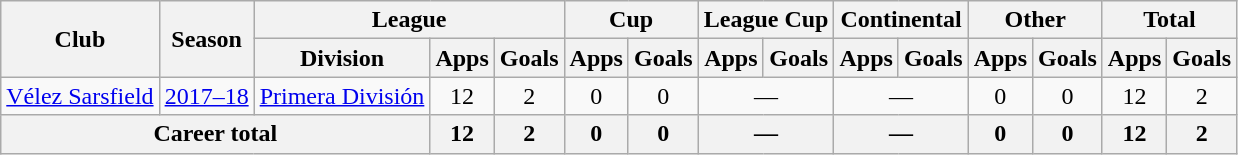<table class="wikitable" style="text-align:center">
<tr>
<th rowspan="2">Club</th>
<th rowspan="2">Season</th>
<th colspan="3">League</th>
<th colspan="2">Cup</th>
<th colspan="2">League Cup</th>
<th colspan="2">Continental</th>
<th colspan="2">Other</th>
<th colspan="2">Total</th>
</tr>
<tr>
<th>Division</th>
<th>Apps</th>
<th>Goals</th>
<th>Apps</th>
<th>Goals</th>
<th>Apps</th>
<th>Goals</th>
<th>Apps</th>
<th>Goals</th>
<th>Apps</th>
<th>Goals</th>
<th>Apps</th>
<th>Goals</th>
</tr>
<tr>
<td><a href='#'>Vélez Sarsfield</a></td>
<td><a href='#'>2017–18</a></td>
<td><a href='#'>Primera División</a></td>
<td>12</td>
<td>2</td>
<td>0</td>
<td>0</td>
<td colspan="2">—</td>
<td colspan="2">—</td>
<td>0</td>
<td>0</td>
<td>12</td>
<td>2</td>
</tr>
<tr>
<th colspan="3">Career total</th>
<th>12</th>
<th>2</th>
<th>0</th>
<th>0</th>
<th colspan="2">—</th>
<th colspan="2">—</th>
<th>0</th>
<th>0</th>
<th>12</th>
<th>2</th>
</tr>
</table>
